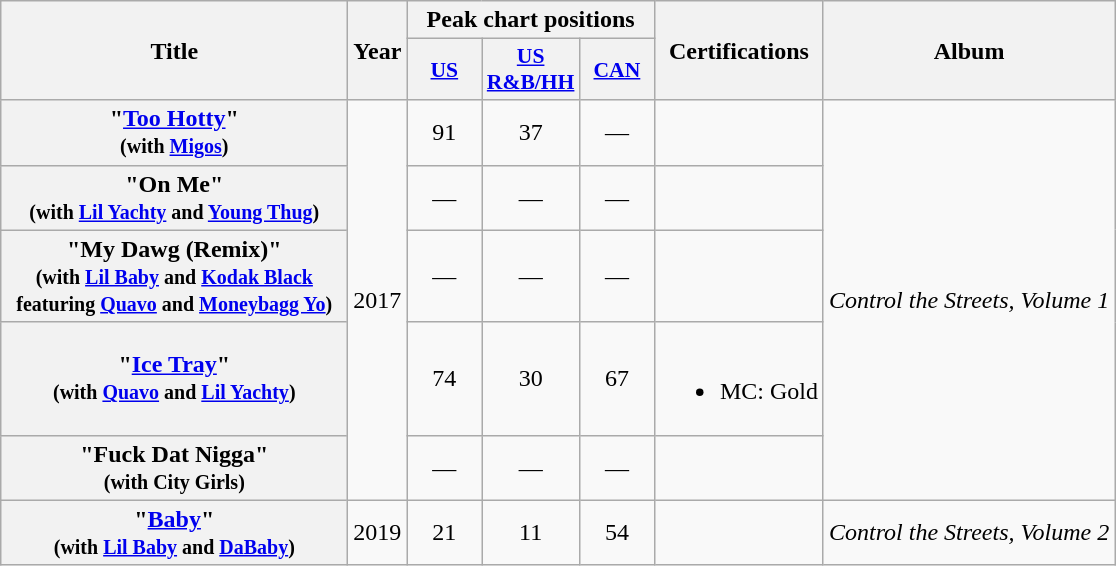<table class="wikitable plainrowheaders" style="text-align:center;">
<tr>
<th scope="col" rowspan="2" style="width:14em;">Title</th>
<th scope="col" rowspan="2">Year</th>
<th colspan="3" scope="col">Peak chart positions</th>
<th rowspan="2">Certifications</th>
<th scope="col" rowspan="2">Album</th>
</tr>
<tr>
<th scope="col" style="width:3em;font-size:90%;"><a href='#'>US</a></th>
<th scope="col" style="width:3em;font-size:90%;"><a href='#'>US<br>R&B/HH</a></th>
<th scope="col" style="width:3em;font-size:90%;"><a href='#'>CAN</a></th>
</tr>
<tr>
<th scope="row">"<a href='#'>Too Hotty</a>"<br><small>(with <a href='#'>Migos</a>)</small></th>
<td rowspan="5">2017</td>
<td>91<br></td>
<td>37<br></td>
<td>—</td>
<td></td>
<td rowspan="5"><em>Control the Streets, Volume 1</em></td>
</tr>
<tr>
<th scope="row">"On Me"<br><small>(with <a href='#'>Lil Yachty</a> and <a href='#'>Young Thug</a>)</small></th>
<td>—</td>
<td>—</td>
<td>—</td>
<td></td>
</tr>
<tr>
<th scope="row">"My Dawg (Remix)"<br><small>(with <a href='#'>Lil Baby</a> and <a href='#'>Kodak Black</a> featuring <a href='#'>Quavo</a> and <a href='#'>Moneybagg Yo</a>)</small></th>
<td>—</td>
<td>—</td>
<td>—</td>
<td></td>
</tr>
<tr>
<th scope="row">"<a href='#'>Ice Tray</a>"<br><small>(with <a href='#'>Quavo</a> and <a href='#'>Lil Yachty</a>)</small></th>
<td>74<br></td>
<td>30<br></td>
<td>67</td>
<td><br><ul><li>MC: Gold</li></ul></td>
</tr>
<tr>
<th scope="row">"Fuck Dat Nigga" <br><small>(with City Girls)</small></th>
<td>—</td>
<td>—</td>
<td>—</td>
<td></td>
</tr>
<tr>
<th scope="row">"<a href='#'>Baby</a>"<br><small>(with <a href='#'>Lil Baby</a> and <a href='#'>DaBaby</a>)</small></th>
<td>2019</td>
<td>21<br></td>
<td>11<br></td>
<td>54</td>
<td></td>
<td><em>Control the Streets, Volume 2</em></td>
</tr>
</table>
